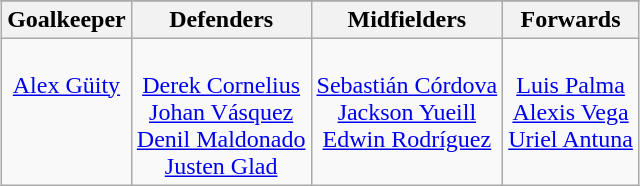<table class="wikitable" style="text-align: center; margin: 0 auto;">
<tr>
</tr>
<tr>
<th>Goalkeeper</th>
<th>Defenders</th>
<th>Midfielders</th>
<th>Forwards</th>
</tr>
<tr>
<td valign=top><br> <a href='#'>Alex Güity</a></td>
<td valign=top><br> <a href='#'>Derek Cornelius</a><br>
 <a href='#'>Johan Vásquez</a><br>
 <a href='#'>Denil Maldonado</a><br>
 <a href='#'>Justen Glad</a><br></td>
<td valign=top><br> <a href='#'>Sebastián Córdova</a><br>
 <a href='#'>Jackson Yueill</a><br>
 <a href='#'>Edwin Rodríguez</a></td>
<td valign=top><br> <a href='#'>Luis Palma</a><br>
 <a href='#'>Alexis Vega</a><br>
 <a href='#'>Uriel Antuna</a></td>
</tr>
</table>
